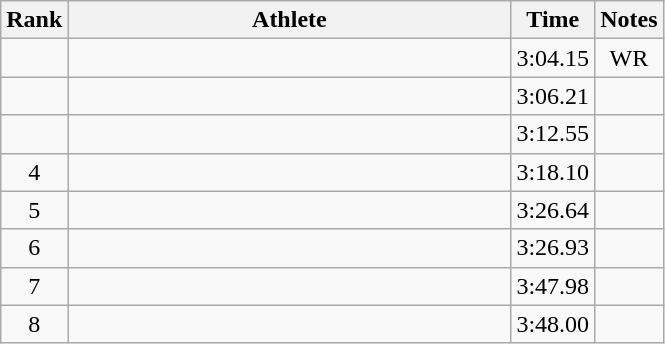<table class="wikitable" style="text-align:center">
<tr>
<th>Rank</th>
<th Style="width:18em">Athlete</th>
<th>Time</th>
<th>Notes</th>
</tr>
<tr>
<td></td>
<td style="text-align:left"></td>
<td>3:04.15</td>
<td>WR</td>
</tr>
<tr>
<td></td>
<td style="text-align:left"></td>
<td>3:06.21</td>
<td></td>
</tr>
<tr>
<td></td>
<td style="text-align:left"></td>
<td>3:12.55</td>
<td></td>
</tr>
<tr>
<td>4</td>
<td style="text-align:left"></td>
<td>3:18.10</td>
<td></td>
</tr>
<tr>
<td>5</td>
<td style="text-align:left"></td>
<td>3:26.64</td>
<td></td>
</tr>
<tr>
<td>6</td>
<td style="text-align:left"></td>
<td>3:26.93</td>
<td></td>
</tr>
<tr>
<td>7</td>
<td style="text-align:left"></td>
<td>3:47.98</td>
<td></td>
</tr>
<tr>
<td>8</td>
<td style="text-align:left"></td>
<td>3:48.00</td>
<td></td>
</tr>
</table>
